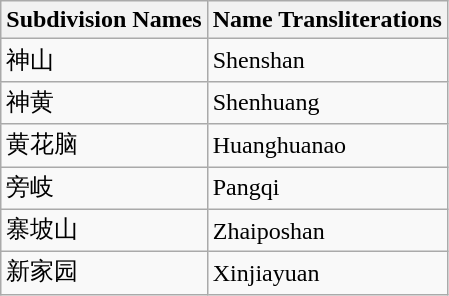<table class="wikitable sortable">
<tr>
<th>Subdivision Names</th>
<th>Name Transliterations</th>
</tr>
<tr>
<td>神山</td>
<td>Shenshan</td>
</tr>
<tr>
<td>神黄</td>
<td>Shenhuang</td>
</tr>
<tr>
<td>黄花脑</td>
<td>Huanghuanao</td>
</tr>
<tr>
<td>旁岐</td>
<td>Pangqi</td>
</tr>
<tr>
<td>寨坡山</td>
<td>Zhaiposhan</td>
</tr>
<tr>
<td>新家园</td>
<td>Xinjiayuan</td>
</tr>
</table>
